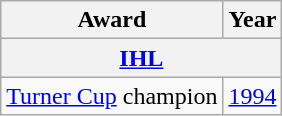<table class="wikitable">
<tr>
<th>Award</th>
<th>Year</th>
</tr>
<tr ALIGN="center" bgcolor="#e0e0e0">
<th colspan="2"><a href='#'>IHL</a></th>
</tr>
<tr>
<td><a href='#'>Turner Cup</a> champion</td>
<td><a href='#'>1994</a></td>
</tr>
</table>
